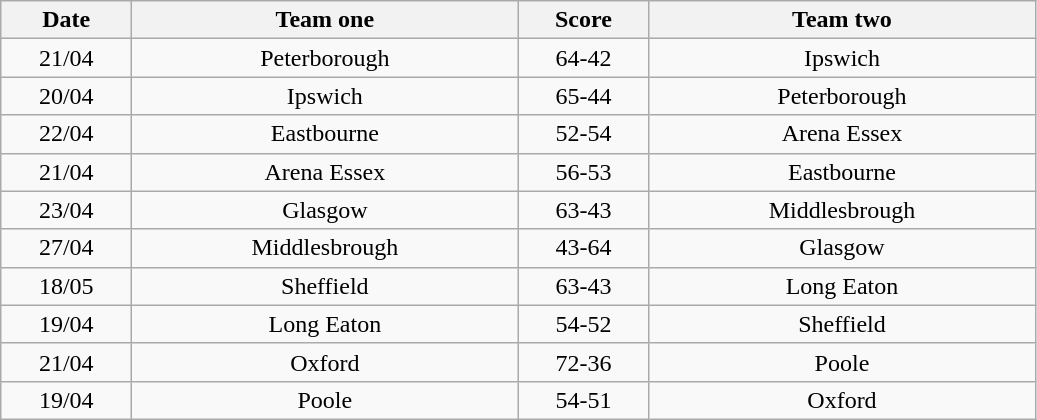<table class="wikitable" style="text-align: center">
<tr>
<th width=80>Date</th>
<th width=250>Team one</th>
<th width=80>Score</th>
<th width=250>Team two</th>
</tr>
<tr>
<td>21/04</td>
<td>Peterborough</td>
<td>64-42</td>
<td>Ipswich</td>
</tr>
<tr>
<td>20/04</td>
<td>Ipswich</td>
<td>65-44</td>
<td>Peterborough</td>
</tr>
<tr>
<td>22/04</td>
<td>Eastbourne</td>
<td>52-54</td>
<td>Arena Essex</td>
</tr>
<tr>
<td>21/04</td>
<td>Arena Essex</td>
<td>56-53</td>
<td>Eastbourne</td>
</tr>
<tr>
<td>23/04</td>
<td>Glasgow</td>
<td>63-43</td>
<td>Middlesbrough</td>
</tr>
<tr>
<td>27/04</td>
<td>Middlesbrough</td>
<td>43-64</td>
<td>Glasgow</td>
</tr>
<tr>
<td>18/05</td>
<td>Sheffield</td>
<td>63-43</td>
<td>Long Eaton</td>
</tr>
<tr>
<td>19/04</td>
<td>Long Eaton</td>
<td>54-52</td>
<td>Sheffield</td>
</tr>
<tr>
<td>21/04</td>
<td>Oxford</td>
<td>72-36</td>
<td>Poole</td>
</tr>
<tr>
<td>19/04</td>
<td>Poole</td>
<td>54-51</td>
<td>Oxford</td>
</tr>
</table>
